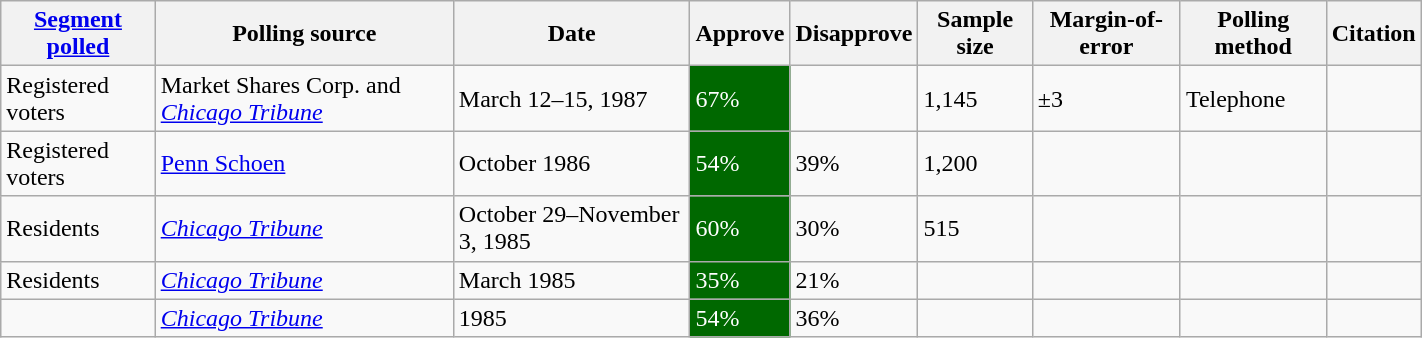<table class="wikitable" style="width: 75%">
<tr>
<th><a href='#'>Segment polled</a></th>
<th>Polling source</th>
<th>Date</th>
<th>Approve</th>
<th>Disapprove</th>
<th>Sample size</th>
<th>Margin-of-error</th>
<th>Polling method</th>
<th>Citation</th>
</tr>
<tr>
<td>Registered voters</td>
<td>Market Shares Corp. and <em><a href='#'>Chicago Tribune</a></em></td>
<td>March 12–15, 1987</td>
<td style="background:#006800; color: white">67%</td>
<td></td>
<td>1,145</td>
<td>±3</td>
<td>Telephone</td>
<td></td>
</tr>
<tr>
<td>Registered voters</td>
<td><a href='#'>Penn Schoen</a></td>
<td>October 1986</td>
<td style="background:#006800; color: white">54%</td>
<td>39%</td>
<td>1,200</td>
<td></td>
<td></td>
<td></td>
</tr>
<tr>
<td>Residents</td>
<td><em><a href='#'>Chicago Tribune</a></em></td>
<td>October 29–November 3, 1985</td>
<td style="background:#006800; color: white">60%</td>
<td>30%</td>
<td>515</td>
<td></td>
<td></td>
<td></td>
</tr>
<tr>
<td>Residents</td>
<td><em><a href='#'>Chicago Tribune</a></em></td>
<td>March 1985</td>
<td style="background:#006800; color: white">35%</td>
<td>21%</td>
<td></td>
<td></td>
<td></td>
<td></td>
</tr>
<tr>
<td></td>
<td><em><a href='#'>Chicago Tribune</a></em></td>
<td>1985</td>
<td style="background:#006800; color: white">54%</td>
<td>36%</td>
<td></td>
<td></td>
<td></td>
<td></td>
</tr>
</table>
